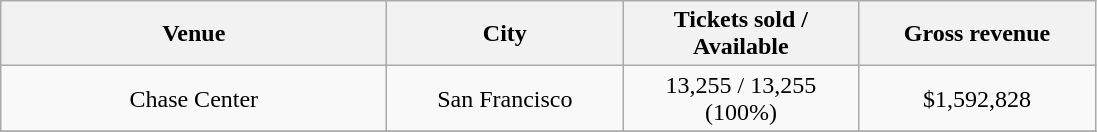<table class="wikitable" style="text-align:center">
<tr>
<th style="width:250px;">Venue</th>
<th style="width:150px;">City</th>
<th style="width:150px;">Tickets sold / Available</th>
<th style="width:150px;">Gross revenue</th>
</tr>
<tr>
<td>Chase Center</td>
<td>San Francisco</td>
<td>13,255 / 13,255 (100%)</td>
<td>$1,592,828</td>
</tr>
<tr>
</tr>
</table>
